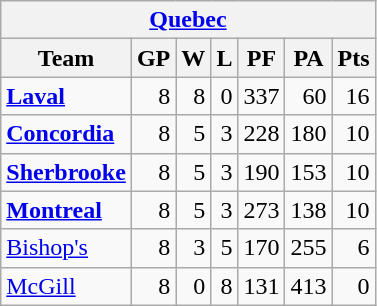<table class="wikitable" style="float:left;">
<tr>
<th colspan="7"><a href='#'>Quebec</a></th>
</tr>
<tr>
<th>Team</th>
<th>GP</th>
<th>W</th>
<th>L</th>
<th>PF</th>
<th>PA</th>
<th>Pts</th>
</tr>
<tr style="text-align:right;">
<td style="text-align:left;"><strong><a href='#'>Laval</a></strong></td>
<td>8</td>
<td>8</td>
<td>0</td>
<td>337</td>
<td>60</td>
<td>16</td>
</tr>
<tr style="text-align:right;">
<td style="text-align:left;"><strong><a href='#'>Concordia</a></strong></td>
<td>8</td>
<td>5</td>
<td>3</td>
<td>228</td>
<td>180</td>
<td>10</td>
</tr>
<tr style="text-align:right;">
<td style="text-align:left;"><strong><a href='#'>Sherbrooke</a></strong></td>
<td>8</td>
<td>5</td>
<td>3</td>
<td>190</td>
<td>153</td>
<td>10</td>
</tr>
<tr style="text-align:right;">
<td style="text-align:left;"><strong><a href='#'>Montreal</a></strong></td>
<td>8</td>
<td>5</td>
<td>3</td>
<td>273</td>
<td>138</td>
<td>10</td>
</tr>
<tr style="text-align:right;">
<td style="text-align:left;"><a href='#'>Bishop's</a></td>
<td>8</td>
<td>3</td>
<td>5</td>
<td>170</td>
<td>255</td>
<td>6</td>
</tr>
<tr style="text-align:right;">
<td style="text-align:left;"><a href='#'>McGill</a></td>
<td>8</td>
<td>0</td>
<td>8</td>
<td>131</td>
<td>413</td>
<td>0</td>
</tr>
</table>
